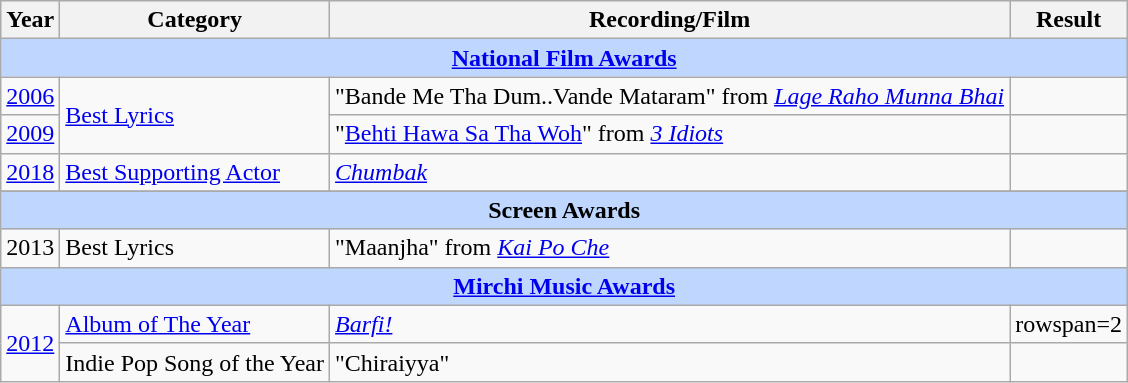<table class="wikitable">
<tr style="background:#ebf5ff;">
<th>Year</th>
<th>Category</th>
<th>Recording/Film</th>
<th>Result</th>
</tr>
<tr style="background:#bfd7ff;">
<td colspan="4" style="text-align:center;"><strong><a href='#'>National Film Awards</a></strong></td>
</tr>
<tr>
<td><a href='#'>2006</a></td>
<td rowspan="2"><a href='#'>Best Lyrics</a></td>
<td>"Bande Me Tha Dum..Vande Mataram" from <em><a href='#'>Lage Raho Munna Bhai</a></em></td>
<td></td>
</tr>
<tr>
<td><a href='#'>2009</a></td>
<td>"<a href='#'>Behti Hawa Sa Tha Woh</a>" from <em><a href='#'>3 Idiots</a></em></td>
<td></td>
</tr>
<tr>
<td><a href='#'>2018</a></td>
<td><a href='#'>Best Supporting Actor</a></td>
<td><em><a href='#'>Chumbak</a></em></td>
<td></td>
</tr>
<tr>
</tr>
<tr style="background:#bfd7ff;">
<td colspan="4" style="text-align:center;"><strong>Screen Awards</strong></td>
</tr>
<tr>
<td>2013</td>
<td>Best Lyrics</td>
<td>"Maanjha" from <em><a href='#'>Kai Po Che</a></em></td>
<td></td>
</tr>
<tr style="background:#bfd7ff;">
<td colspan="4" style="text-align:center;"><strong><a href='#'>Mirchi Music Awards</a></strong></td>
</tr>
<tr>
<td rowspan=2><a href='#'>2012</a></td>
<td><a href='#'>Album of The Year</a></td>
<td><em><a href='#'>Barfi!</a></em></td>
<td>rowspan=2 </td>
</tr>
<tr>
<td>Indie Pop Song of the Year</td>
<td>"Chiraiyya"</td>
</tr>
</table>
